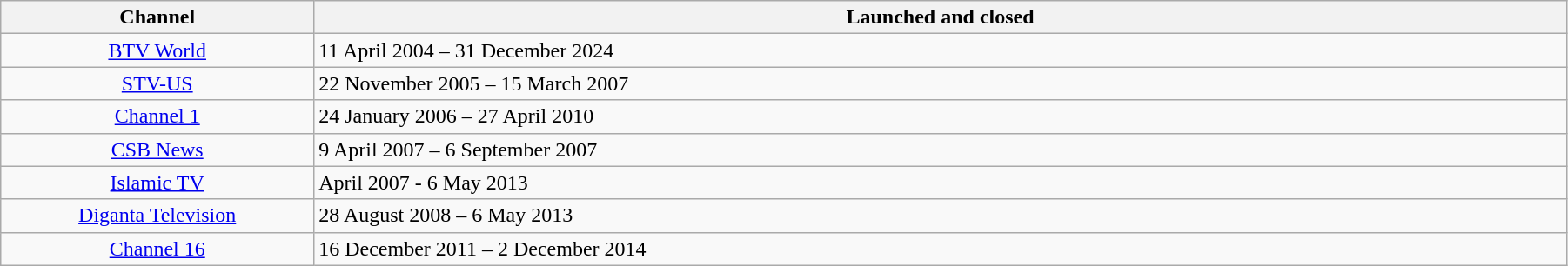<table class="wikitable sortable" style="width:95%;">
<tr>
<th width="20%">Channel</th>
<th width="80%">Launched and closed</th>
</tr>
<tr>
<td align="center"><a href='#'>BTV World</a></td>
<td>11 April 2004 – 31 December 2024</td>
</tr>
<tr>
<td align="center"><a href='#'>STV-US</a></td>
<td>22 November 2005 – 15 March 2007</td>
</tr>
<tr>
<td align="center"><a href='#'>Channel 1</a></td>
<td>24 January 2006 – 27 April 2010</td>
</tr>
<tr>
<td align="center"><a href='#'>CSB News</a></td>
<td>9 April 2007 – 6 September 2007</td>
</tr>
<tr>
<td align="center"><a href='#'>Islamic TV</a></td>
<td>April 2007 - 6 May 2013</td>
</tr>
<tr>
<td align="center"><a href='#'>Diganta Television</a></td>
<td>28 August 2008 – 6 May 2013</td>
</tr>
<tr>
<td align="center"><a href='#'>Channel 16</a></td>
<td>16 December 2011 – 2 December 2014</td>
</tr>
</table>
